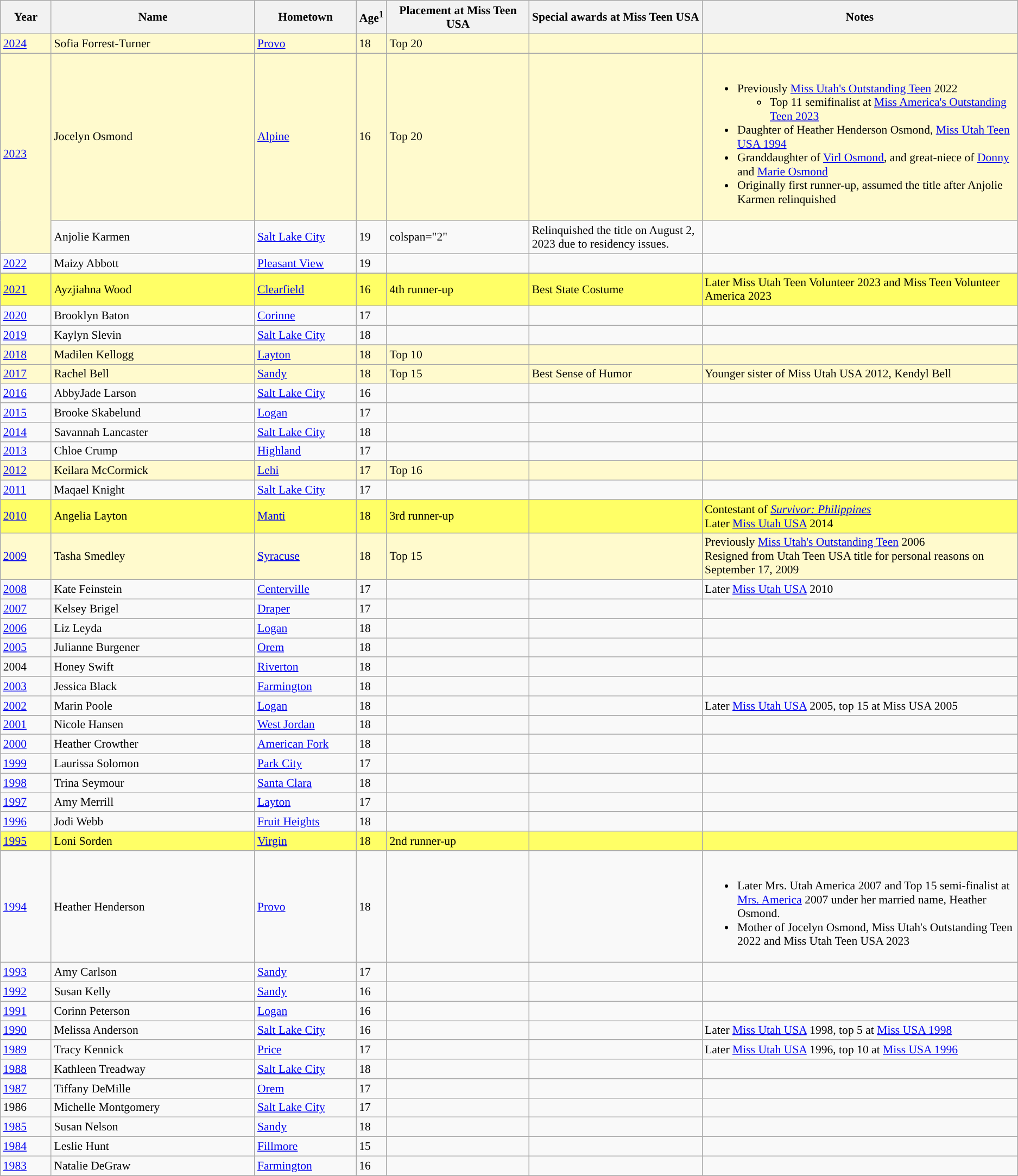<table class="wikitable"style="font-size:90%;">
<tr bgcolor="#efefef">
<th width=5%>Year</th>
<th width=20%>Name</th>
<th width=10%>Hometown</th>
<th width=3%>Age<sup>1</sup></th>
<th width=14%>Placement at Miss Teen USA</th>
<th width=17%>Special awards at Miss Teen  USA</th>
<th width=31%>Notes</th>
</tr>
<tr style="background-color:#FFFACD;">
<td><a href='#'>2024</a></td>
<td>Sofia Forrest-Turner</td>
<td><a href='#'>Provo</a></td>
<td>18</td>
<td>Top 20</td>
<td></td>
<td></td>
</tr>
<tr>
</tr>
<tr style="background-color:#FFFACD;">
<td rowspan="2"><a href='#'>2023</a></td>
<td>Jocelyn Osmond</td>
<td><a href='#'>Alpine</a></td>
<td>16</td>
<td>Top 20</td>
<td></td>
<td><br><ul><li>Previously <a href='#'>Miss Utah's Outstanding Teen</a> 2022<ul><li>Top 11 semifinalist at <a href='#'>Miss America's Outstanding Teen 2023</a></li></ul></li><li>Daughter of Heather Henderson Osmond, <a href='#'>Miss Utah Teen USA 1994</a></li><li>Granddaughter of <a href='#'>Virl Osmond</a>, and great-niece of <a href='#'>Donny</a> and <a href='#'>Marie Osmond</a></li><li>Originally first runner-up, assumed the title after Anjolie Karmen relinquished</li></ul></td>
</tr>
<tr>
<td>Anjolie Karmen</td>
<td><a href='#'>Salt Lake City</a></td>
<td>19</td>
<td>colspan="2" </td>
<td>Relinquished the title on August 2, 2023 due to residency issues.</td>
</tr>
<tr>
<td><a href='#'>2022</a></td>
<td>Maizy Abbott</td>
<td><a href='#'>Pleasant View</a></td>
<td>19</td>
<td></td>
<td></td>
<td></td>
</tr>
<tr>
</tr>
<tr style="background-color:#FFFF66;”">
<td><a href='#'>2021</a></td>
<td>Ayzjiahna Wood</td>
<td><a href='#'>Clearfield</a></td>
<td>16</td>
<td>4th runner-up</td>
<td>Best State Costume</td>
<td>Later Miss Utah Teen Volunteer 2023 and Miss Teen Volunteer America 2023</td>
</tr>
<tr>
<td><a href='#'>2020</a></td>
<td>Brooklyn Baton</td>
<td><a href='#'>Corinne</a></td>
<td>17</td>
<td></td>
<td></td>
<td></td>
</tr>
<tr>
<td><a href='#'>2019</a></td>
<td>Kaylyn Slevin</td>
<td><a href='#'>Salt Lake City</a></td>
<td>18</td>
<td></td>
<td></td>
<td></td>
</tr>
<tr>
</tr>
<tr style="background-color:#FFFACD;">
<td><a href='#'>2018</a></td>
<td>Madilen Kellogg</td>
<td><a href='#'>Layton</a></td>
<td>18</td>
<td>Top 10</td>
<td></td>
<td></td>
</tr>
<tr style="background-color:#FFFACD;">
<td><a href='#'>2017</a></td>
<td>Rachel Bell</td>
<td><a href='#'>Sandy</a></td>
<td>18</td>
<td>Top 15</td>
<td>Best Sense of Humor</td>
<td>Younger sister of Miss Utah USA 2012, Kendyl Bell</td>
</tr>
<tr>
<td><a href='#'>2016</a></td>
<td>AbbyJade Larson</td>
<td><a href='#'>Salt Lake City</a></td>
<td>16</td>
<td></td>
<td></td>
<td></td>
</tr>
<tr>
<td><a href='#'>2015</a></td>
<td>Brooke Skabelund</td>
<td><a href='#'>Logan</a></td>
<td>17</td>
<td></td>
<td></td>
<td></td>
</tr>
<tr>
<td><a href='#'>2014</a></td>
<td>Savannah Lancaster</td>
<td><a href='#'>Salt Lake City</a></td>
<td>18</td>
<td></td>
<td></td>
<td></td>
</tr>
<tr>
<td><a href='#'>2013</a></td>
<td>Chloe Crump</td>
<td><a href='#'>Highland</a></td>
<td>17</td>
<td></td>
<td></td>
</tr>
<tr style="background-color:#FFFACD;”">
<td><a href='#'>2012</a></td>
<td>Keilara McCormick</td>
<td><a href='#'>Lehi</a></td>
<td>17</td>
<td>Top 16</td>
<td></td>
<td></td>
</tr>
<tr>
<td><a href='#'>2011</a></td>
<td>Maqael Knight</td>
<td><a href='#'>Salt Lake City</a></td>
<td>17</td>
<td></td>
<td></td>
<td></td>
</tr>
<tr style="background-color:#FFFF66;”">
<td><a href='#'>2010</a></td>
<td>Angelia Layton</td>
<td><a href='#'>Manti</a></td>
<td>18</td>
<td>3rd runner-up</td>
<td></td>
<td>Contestant of <em><a href='#'>Survivor: Philippines</a></em><br>Later <a href='#'>Miss Utah USA</a> 2014</td>
</tr>
<tr style="background-color:#FFFACD;”">
<td><a href='#'>2009</a></td>
<td>Tasha Smedley</td>
<td><a href='#'>Syracuse</a></td>
<td>18</td>
<td>Top 15</td>
<td></td>
<td>Previously <a href='#'>Miss Utah's Outstanding Teen</a> 2006<br>Resigned from Utah Teen USA title for personal reasons on September 17, 2009</td>
</tr>
<tr>
<td><a href='#'>2008</a></td>
<td>Kate Feinstein</td>
<td><a href='#'>Centerville</a></td>
<td>17</td>
<td></td>
<td></td>
<td>Later <a href='#'>Miss Utah USA</a> 2010</td>
</tr>
<tr>
<td><a href='#'>2007</a></td>
<td>Kelsey Brigel</td>
<td><a href='#'>Draper</a></td>
<td>17</td>
<td></td>
<td></td>
<td></td>
</tr>
<tr>
<td><a href='#'>2006</a></td>
<td>Liz Leyda</td>
<td><a href='#'>Logan</a></td>
<td>18</td>
<td></td>
<td></td>
<td></td>
</tr>
<tr>
<td><a href='#'>2005</a></td>
<td>Julianne Burgener</td>
<td><a href='#'>Orem</a></td>
<td>18</td>
<td></td>
<td></td>
<td></td>
</tr>
<tr>
<td>2004</td>
<td>Honey Swift</td>
<td><a href='#'>Riverton</a></td>
<td>18</td>
<td></td>
<td></td>
<td></td>
</tr>
<tr>
<td><a href='#'>2003</a></td>
<td>Jessica Black</td>
<td><a href='#'>Farmington</a></td>
<td>18</td>
<td></td>
<td></td>
<td></td>
</tr>
<tr>
<td><a href='#'>2002</a></td>
<td>Marin Poole</td>
<td><a href='#'>Logan</a></td>
<td>18</td>
<td></td>
<td></td>
<td>Later <a href='#'>Miss Utah USA</a> 2005, top 15 at Miss USA 2005</td>
</tr>
<tr>
<td><a href='#'>2001</a></td>
<td>Nicole Hansen</td>
<td><a href='#'>West Jordan</a></td>
<td>18</td>
<td></td>
<td></td>
<td></td>
</tr>
<tr>
<td><a href='#'>2000</a></td>
<td>Heather Crowther</td>
<td><a href='#'>American Fork</a></td>
<td>18</td>
<td></td>
<td></td>
<td></td>
</tr>
<tr>
<td><a href='#'>1999</a></td>
<td>Laurissa Solomon</td>
<td><a href='#'>Park City</a></td>
<td>17</td>
<td></td>
<td></td>
<td></td>
</tr>
<tr>
<td><a href='#'>1998</a></td>
<td>Trina Seymour</td>
<td><a href='#'>Santa Clara</a></td>
<td>18</td>
<td></td>
<td></td>
<td></td>
</tr>
<tr>
<td><a href='#'>1997</a></td>
<td>Amy Merrill</td>
<td><a href='#'>Layton</a></td>
<td>17</td>
<td></td>
<td></td>
<td></td>
</tr>
<tr>
<td><a href='#'>1996</a></td>
<td>Jodi Webb</td>
<td><a href='#'>Fruit Heights</a></td>
<td>18</td>
<td></td>
<td></td>
<td></td>
</tr>
<tr style="background-color:#FFFF66;”">
<td><a href='#'>1995</a></td>
<td>Loni Sorden</td>
<td><a href='#'>Virgin</a></td>
<td>18</td>
<td>2nd runner-up</td>
<td></td>
<td></td>
</tr>
<tr>
<td><a href='#'>1994</a></td>
<td>Heather Henderson</td>
<td><a href='#'>Provo</a></td>
<td>18</td>
<td></td>
<td></td>
<td><br><ul><li>Later Mrs. Utah America 2007 and Top 15 semi-finalist at <a href='#'>Mrs. America</a> 2007 under her married name, Heather Osmond.</li><li>Mother of Jocelyn Osmond, Miss Utah's Outstanding Teen 2022 and Miss Utah Teen USA 2023</li></ul></td>
</tr>
<tr>
<td><a href='#'>1993</a></td>
<td>Amy Carlson</td>
<td><a href='#'>Sandy</a></td>
<td>17</td>
<td></td>
<td></td>
<td></td>
</tr>
<tr>
<td><a href='#'>1992</a></td>
<td>Susan Kelly</td>
<td><a href='#'>Sandy</a></td>
<td>16</td>
<td></td>
<td></td>
<td></td>
</tr>
<tr>
<td><a href='#'>1991</a></td>
<td>Corinn Peterson</td>
<td><a href='#'>Logan</a></td>
<td>16</td>
<td></td>
<td></td>
<td></td>
</tr>
<tr>
<td><a href='#'>1990</a></td>
<td>Melissa Anderson</td>
<td><a href='#'>Salt Lake City</a></td>
<td>16</td>
<td></td>
<td></td>
<td>Later <a href='#'>Miss Utah USA</a> 1998, top 5 at <a href='#'>Miss USA 1998</a></td>
</tr>
<tr>
<td><a href='#'>1989</a></td>
<td>Tracy Kennick</td>
<td><a href='#'>Price</a></td>
<td>17</td>
<td></td>
<td></td>
<td>Later <a href='#'>Miss Utah USA</a> 1996, top 10 at <a href='#'>Miss USA 1996</a></td>
</tr>
<tr>
<td><a href='#'>1988</a></td>
<td>Kathleen Treadway</td>
<td><a href='#'>Salt Lake City</a></td>
<td>18</td>
<td></td>
<td></td>
<td></td>
</tr>
<tr>
<td><a href='#'>1987</a></td>
<td>Tiffany DeMille</td>
<td><a href='#'>Orem</a></td>
<td>17</td>
<td></td>
<td></td>
<td></td>
</tr>
<tr>
<td>1986</td>
<td>Michelle Montgomery</td>
<td><a href='#'>Salt Lake City</a></td>
<td>17</td>
<td></td>
<td></td>
<td></td>
</tr>
<tr>
<td><a href='#'>1985</a></td>
<td>Susan Nelson</td>
<td><a href='#'>Sandy</a></td>
<td>18</td>
<td></td>
<td></td>
<td></td>
</tr>
<tr>
<td><a href='#'>1984</a></td>
<td>Leslie Hunt</td>
<td><a href='#'>Fillmore</a></td>
<td>15</td>
<td></td>
<td></td>
<td></td>
</tr>
<tr>
<td><a href='#'>1983</a></td>
<td>Natalie DeGraw</td>
<td><a href='#'>Farmington</a></td>
<td>16</td>
<td></td>
<td></td>
<td></td>
</tr>
</table>
